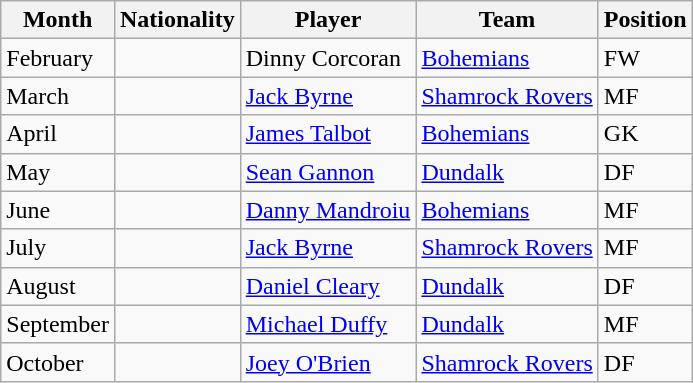<table class="wikitable sortable">
<tr>
<th>Month</th>
<th>Nationality</th>
<th>Player</th>
<th>Team</th>
<th>Position</th>
</tr>
<tr>
<td>February</td>
<td></td>
<td>Dinny Corcoran</td>
<td><a href='#'>Bohemians</a></td>
<td>FW</td>
</tr>
<tr>
<td>March</td>
<td></td>
<td><a href='#'>Jack Byrne</a></td>
<td><a href='#'>Shamrock Rovers</a></td>
<td>MF</td>
</tr>
<tr>
<td>April</td>
<td></td>
<td><a href='#'>James Talbot</a></td>
<td><a href='#'>Bohemians</a></td>
<td>GK</td>
</tr>
<tr>
<td>May</td>
<td></td>
<td><a href='#'>Sean Gannon</a></td>
<td><a href='#'>Dundalk</a></td>
<td>DF</td>
</tr>
<tr>
<td>June</td>
<td></td>
<td><a href='#'>Danny Mandroiu</a></td>
<td><a href='#'>Bohemians</a></td>
<td>MF</td>
</tr>
<tr>
<td>July</td>
<td></td>
<td><a href='#'>Jack Byrne</a></td>
<td><a href='#'>Shamrock Rovers</a></td>
<td>MF</td>
</tr>
<tr>
<td>August</td>
<td></td>
<td><a href='#'>Daniel Cleary</a></td>
<td><a href='#'>Dundalk</a></td>
<td>DF</td>
</tr>
<tr>
<td>September</td>
<td></td>
<td><a href='#'>Michael Duffy</a></td>
<td><a href='#'>Dundalk</a></td>
<td>MF</td>
</tr>
<tr>
<td>October</td>
<td></td>
<td><a href='#'>Joey O'Brien</a></td>
<td><a href='#'>Shamrock Rovers</a></td>
<td>DF</td>
</tr>
</table>
